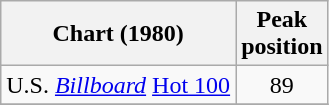<table class="wikitable sortable">
<tr>
<th align="left">Chart (1980)</th>
<th align="left">Peak<br>position</th>
</tr>
<tr>
<td align="left">U.S. <em><a href='#'>Billboard</a></em> <a href='#'>Hot 100</a></td>
<td align="center">89</td>
</tr>
<tr>
</tr>
</table>
